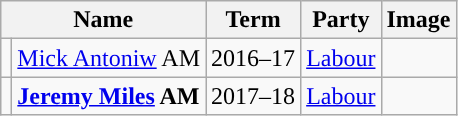<table class="wikitable">
<tr>
<th Colspan="2">Name</th>
<th>Term</th>
<th>Party</th>
<th>Image</th>
</tr>
<tr>
<td style="background-color: "></td>
<td><a href='#'>Mick Antoniw</a> AM</td>
<td>2016–17</td>
<td><a href='#'>Labour</a></td>
<td></td>
</tr>
<tr>
<td style="background-color: "></td>
<td><strong><a href='#'>Jeremy Miles</a> AM </strong></td>
<td>2017–18</td>
<td><a href='#'>Labour</a></td>
<td></td>
</tr>
</table>
